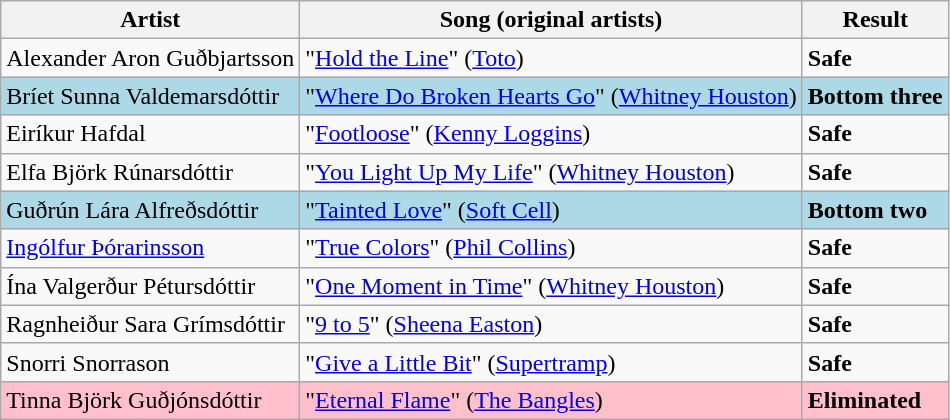<table class=wikitable>
<tr>
<th>Artist</th>
<th>Song (original artists)</th>
<th>Result</th>
</tr>
<tr>
<td>Alexander Aron Guðbjartsson</td>
<td>"<a href='#'>Hold the Line</a>" (<a href='#'>Toto</a>)</td>
<td><strong>Safe</strong></td>
</tr>
<tr style="background:lightblue;">
<td>Bríet Sunna Valdemarsdóttir</td>
<td>"<a href='#'>Where Do Broken Hearts Go</a>" (<a href='#'>Whitney Houston</a>)</td>
<td><strong>Bottom three</strong></td>
</tr>
<tr>
<td>Eiríkur Hafdal</td>
<td>"<a href='#'>Footloose</a>" (<a href='#'>Kenny Loggins</a>)</td>
<td><strong>Safe</strong></td>
</tr>
<tr>
<td>Elfa Björk Rúnarsdóttir</td>
<td>"<a href='#'>You Light Up My Life</a>" (<a href='#'>Whitney Houston</a>)</td>
<td><strong>Safe</strong></td>
</tr>
<tr style="background:lightblue;">
<td>Guðrún Lára Alfreðsdóttir</td>
<td>"<a href='#'>Tainted Love</a>" (<a href='#'>Soft Cell</a>)</td>
<td><strong>Bottom two</strong></td>
</tr>
<tr>
<td><a href='#'>Ingólfur Þórarinsson</a></td>
<td>"<a href='#'>True Colors</a>" (<a href='#'>Phil Collins</a>)</td>
<td><strong>Safe</strong></td>
</tr>
<tr>
<td>Ína Valgerður Pétursdóttir</td>
<td>"<a href='#'>One Moment in Time</a>" (<a href='#'>Whitney Houston</a>)</td>
<td><strong>Safe</strong></td>
</tr>
<tr>
<td>Ragnheiður Sara Grímsdóttir</td>
<td>"<a href='#'>9 to 5</a>" (<a href='#'>Sheena Easton</a>)</td>
<td><strong>Safe</strong></td>
</tr>
<tr>
<td>Snorri Snorrason</td>
<td>"<a href='#'>Give a Little Bit</a>" (<a href='#'>Supertramp</a>)</td>
<td><strong>Safe</strong></td>
</tr>
<tr style="background:pink;">
<td>Tinna Björk Guðjónsdóttir</td>
<td>"<a href='#'>Eternal Flame</a>" (<a href='#'>The Bangles</a>)</td>
<td><strong>Eliminated</strong></td>
</tr>
</table>
